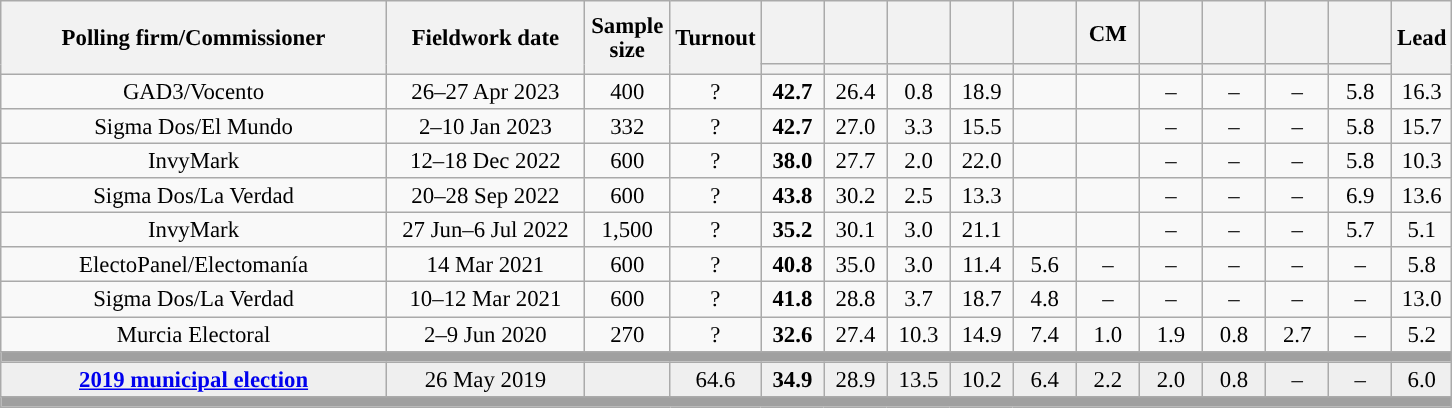<table class="wikitable collapsible collapsed" style="text-align:center; font-size:95%; line-height:16px;">
<tr style="height:42px;">
<th style="width:250px;" rowspan="2">Polling firm/Commissioner</th>
<th style="width:125px;" rowspan="2">Fieldwork date</th>
<th style="width:50px;" rowspan="2">Sample size</th>
<th style="width:45px;" rowspan="2">Turnout</th>
<th style="width:35px;"></th>
<th style="width:35px;"></th>
<th style="width:35px;"></th>
<th style="width:35px;"></th>
<th style="width:35px;"></th>
<th style="width:35px;">CM</th>
<th style="width:35px;"></th>
<th style="width:35px;"></th>
<th style="width:35px;"></th>
<th style="width:35px;"></th>
<th style="width:30px;" rowspan="2">Lead</th>
</tr>
<tr>
<th style="color:inherit;background:"></th>
<th style="color:inherit;background:"></th>
<th style="color:inherit;background:"></th>
<th style="color:inherit;background:"></th>
<th style="color:inherit;background:"></th>
<th style="color:inherit;background:"></th>
<th style="color:inherit;background:"></th>
<th style="color:inherit;background:"></th>
<th style="color:inherit;background:"></th>
<th style="color:inherit;background:"></th>
</tr>
<tr>
<td>GAD3/Vocento</td>
<td>26–27 Apr 2023</td>
<td>400</td>
<td>?</td>
<td><strong>42.7</strong><br></td>
<td>26.4<br></td>
<td>0.8<br></td>
<td>18.9<br></td>
<td></td>
<td></td>
<td>–</td>
<td>–</td>
<td>–</td>
<td>5.8<br></td>
<td style="background:">16.3</td>
</tr>
<tr>
<td>Sigma Dos/El Mundo</td>
<td>2–10 Jan 2023</td>
<td>332</td>
<td>?</td>
<td><strong>42.7</strong><br></td>
<td>27.0<br></td>
<td>3.3<br></td>
<td>15.5<br></td>
<td></td>
<td></td>
<td>–</td>
<td>–</td>
<td>–</td>
<td>5.8<br></td>
<td style="background:">15.7</td>
</tr>
<tr>
<td>InvyMark</td>
<td>12–18 Dec 2022</td>
<td>600</td>
<td>?</td>
<td><strong>38.0</strong><br></td>
<td>27.7<br></td>
<td>2.0<br></td>
<td>22.0<br></td>
<td></td>
<td></td>
<td>–</td>
<td>–</td>
<td>–</td>
<td>5.8<br></td>
<td style="background:">10.3</td>
</tr>
<tr>
<td>Sigma Dos/La Verdad</td>
<td>20–28 Sep 2022</td>
<td>600</td>
<td>?</td>
<td><strong>43.8</strong><br></td>
<td>30.2<br></td>
<td>2.5<br></td>
<td>13.3<br></td>
<td></td>
<td></td>
<td>–</td>
<td>–</td>
<td>–</td>
<td>6.9<br></td>
<td style="background:">13.6</td>
</tr>
<tr>
<td>InvyMark</td>
<td>27 Jun–6 Jul 2022</td>
<td>1,500</td>
<td>?</td>
<td><strong>35.2</strong><br></td>
<td>30.1<br></td>
<td>3.0<br></td>
<td>21.1<br></td>
<td></td>
<td></td>
<td>–</td>
<td>–</td>
<td>–</td>
<td>5.7<br></td>
<td style="background:">5.1</td>
</tr>
<tr>
<td>ElectoPanel/Electomanía</td>
<td>14 Mar 2021</td>
<td>600</td>
<td>?</td>
<td><strong>40.8</strong><br></td>
<td>35.0<br></td>
<td>3.0<br></td>
<td>11.4<br></td>
<td>5.6<br></td>
<td>–</td>
<td>–</td>
<td>–</td>
<td>–</td>
<td>–</td>
<td style="background:">5.8</td>
</tr>
<tr>
<td>Sigma Dos/La Verdad</td>
<td>10–12 Mar 2021</td>
<td>600</td>
<td>?</td>
<td><strong>41.8</strong><br></td>
<td>28.8<br></td>
<td>3.7<br></td>
<td>18.7<br></td>
<td>4.8<br></td>
<td>–</td>
<td>–</td>
<td>–</td>
<td>–</td>
<td>–</td>
<td style="background:">13.0</td>
</tr>
<tr>
<td>Murcia Electoral</td>
<td>2–9 Jun 2020</td>
<td>270</td>
<td>?</td>
<td><strong>32.6</strong><br></td>
<td>27.4<br></td>
<td>10.3<br></td>
<td>14.9<br></td>
<td>7.4<br></td>
<td>1.0<br></td>
<td>1.9<br></td>
<td>0.8<br></td>
<td>2.7<br></td>
<td>–</td>
<td style="background:">5.2</td>
</tr>
<tr>
<td colspan="15" style="background:#A0A0A0"></td>
</tr>
<tr style="background:#EFEFEF;">
<td><strong><a href='#'>2019 municipal election</a></strong></td>
<td>26 May 2019</td>
<td></td>
<td>64.6</td>
<td><strong>34.9</strong><br></td>
<td>28.9<br></td>
<td>13.5<br></td>
<td>10.2<br></td>
<td>6.4<br></td>
<td>2.2<br></td>
<td>2.0<br></td>
<td>0.8<br></td>
<td>–</td>
<td>–</td>
<td style="background:">6.0</td>
</tr>
<tr>
<td colspan="15" style="background:#A0A0A0"></td>
</tr>
</table>
